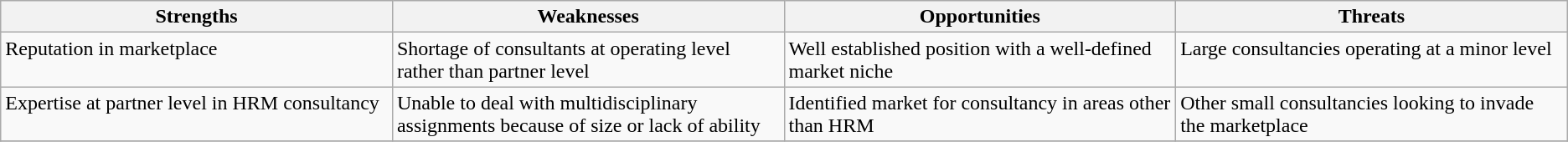<table class="wikitable">
<tr>
<th>Strengths</th>
<th width=25%>Weaknesses</th>
<th width=25%>Opportunities</th>
<th width=25%>Threats</th>
</tr>
<tr valign=top>
<td>Reputation in marketplace</td>
<td>Shortage of consultants at operating level rather than partner level</td>
<td>Well established position with a well-defined market niche</td>
<td>Large consultancies operating at a minor level</td>
</tr>
<tr valign=top>
<td>Expertise at partner level in HRM consultancy</td>
<td>Unable to deal with multidisciplinary assignments because of size or lack of ability</td>
<td>Identified market for consultancy in areas other than HRM</td>
<td>Other small consultancies looking to invade the marketplace</td>
</tr>
<tr valign=top>
</tr>
</table>
